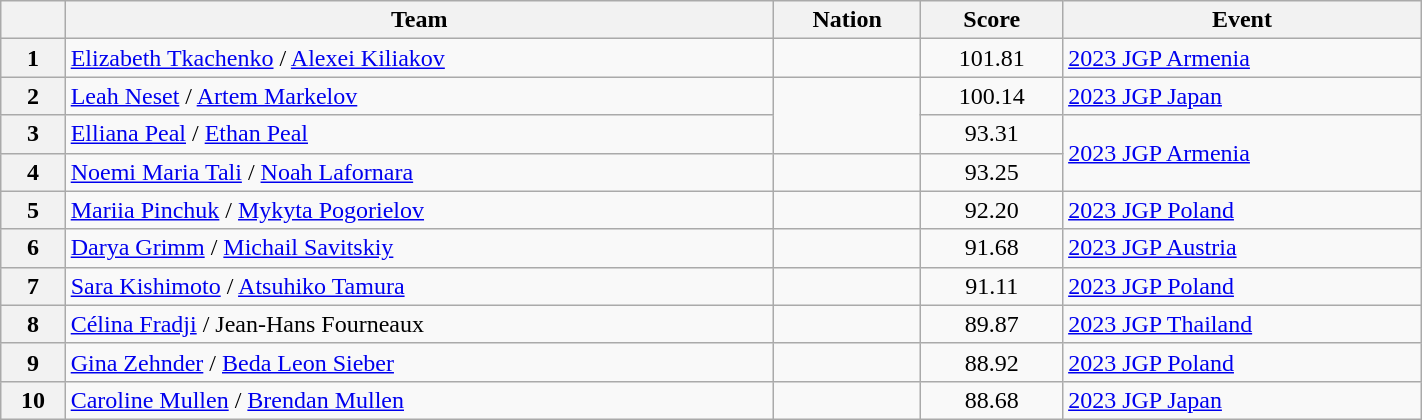<table class="wikitable sortable" style="text-align:left; width:75%">
<tr>
<th scope="col"></th>
<th scope="col">Team</th>
<th scope="col">Nation</th>
<th scope="col">Score</th>
<th scope="col">Event</th>
</tr>
<tr>
<th scope="row">1</th>
<td><a href='#'>Elizabeth Tkachenko</a> / <a href='#'>Alexei Kiliakov</a></td>
<td></td>
<td style="text-align:center;">101.81</td>
<td><a href='#'>2023 JGP Armenia</a></td>
</tr>
<tr>
<th scope="row">2</th>
<td><a href='#'>Leah Neset</a> / <a href='#'>Artem Markelov</a></td>
<td rowspan="2"></td>
<td style="text-align:center;">100.14</td>
<td><a href='#'>2023 JGP Japan</a></td>
</tr>
<tr>
<th scope="row">3</th>
<td><a href='#'>Elliana Peal</a> / <a href='#'>Ethan Peal</a></td>
<td style="text-align:center;">93.31</td>
<td rowspan="2"><a href='#'>2023 JGP Armenia</a></td>
</tr>
<tr>
<th scope="row">4</th>
<td><a href='#'>Noemi Maria Tali</a> / <a href='#'>Noah Lafornara</a></td>
<td></td>
<td style="text-align:center;">93.25</td>
</tr>
<tr>
<th scope="row">5</th>
<td><a href='#'>Mariia Pinchuk</a> / <a href='#'>Mykyta Pogorielov</a></td>
<td></td>
<td style="text-align:center;">92.20</td>
<td><a href='#'>2023 JGP Poland</a></td>
</tr>
<tr>
<th scope="row">6</th>
<td><a href='#'>Darya Grimm</a> / <a href='#'>Michail Savitskiy</a></td>
<td></td>
<td style="text-align:center;">91.68</td>
<td><a href='#'>2023 JGP Austria</a></td>
</tr>
<tr>
<th scope="row">7</th>
<td><a href='#'>Sara Kishimoto</a> / <a href='#'>Atsuhiko Tamura</a></td>
<td></td>
<td style="text-align:center;">91.11</td>
<td><a href='#'>2023 JGP Poland</a></td>
</tr>
<tr>
<th scope="row">8</th>
<td><a href='#'>Célina Fradji</a> / Jean-Hans Fourneaux</td>
<td></td>
<td style="text-align:center;">89.87</td>
<td><a href='#'>2023 JGP Thailand</a></td>
</tr>
<tr>
<th scope="row">9</th>
<td><a href='#'>Gina Zehnder</a> / <a href='#'>Beda Leon Sieber</a></td>
<td></td>
<td style="text-align:center;">88.92</td>
<td><a href='#'>2023 JGP Poland</a></td>
</tr>
<tr>
<th scope="row">10</th>
<td><a href='#'>Caroline Mullen</a> / <a href='#'>Brendan Mullen</a></td>
<td></td>
<td style="text-align:center;">88.68</td>
<td><a href='#'>2023 JGP Japan</a></td>
</tr>
</table>
